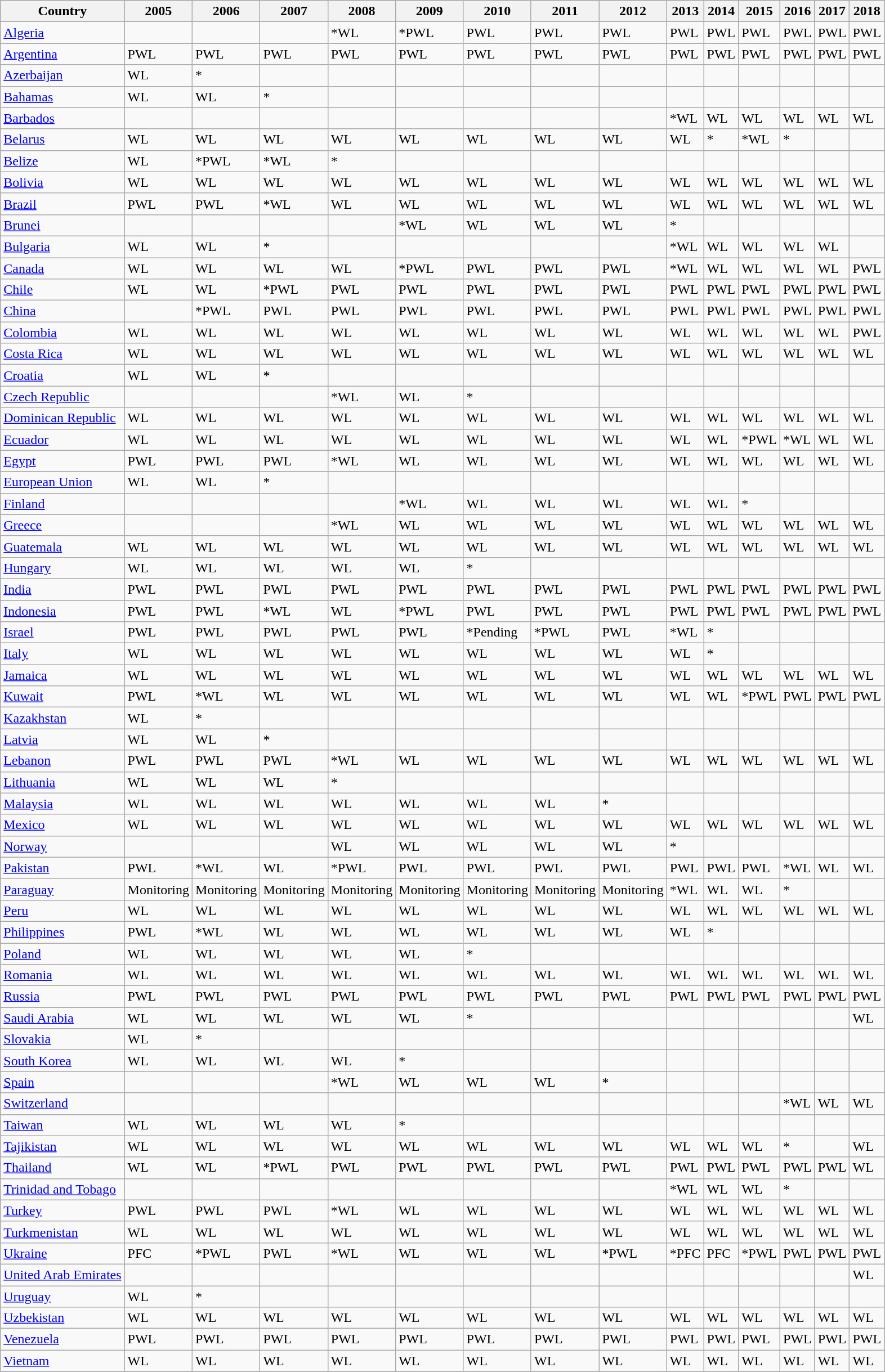<table class="wikitable sortable">
<tr>
<th>Country</th>
<th>2005</th>
<th>2006</th>
<th>2007</th>
<th>2008</th>
<th>2009</th>
<th>2010</th>
<th>2011</th>
<th>2012</th>
<th>2013</th>
<th>2014</th>
<th>2015</th>
<th>2016</th>
<th>2017</th>
<th>2018</th>
</tr>
<tr --->
<td><a href='#'>Algeria</a></td>
<td></td>
<td></td>
<td></td>
<td>*WL</td>
<td>*PWL</td>
<td>PWL</td>
<td>PWL</td>
<td>PWL</td>
<td>PWL</td>
<td>PWL</td>
<td>PWL</td>
<td>PWL</td>
<td>PWL</td>
<td>PWL</td>
</tr>
<tr --->
<td><a href='#'>Argentina</a></td>
<td>PWL</td>
<td>PWL</td>
<td>PWL</td>
<td>PWL</td>
<td>PWL</td>
<td>PWL</td>
<td>PWL</td>
<td>PWL</td>
<td>PWL</td>
<td>PWL</td>
<td>PWL</td>
<td>PWL</td>
<td>PWL</td>
<td>PWL</td>
</tr>
<tr --->
<td><a href='#'>Azerbaijan</a></td>
<td>WL</td>
<td>*</td>
<td></td>
<td></td>
<td></td>
<td></td>
<td></td>
<td></td>
<td></td>
<td></td>
<td></td>
<td></td>
<td></td>
<td></td>
</tr>
<tr --->
<td><a href='#'>Bahamas</a></td>
<td>WL</td>
<td>WL</td>
<td>*</td>
<td></td>
<td></td>
<td></td>
<td></td>
<td></td>
<td></td>
<td></td>
<td></td>
<td></td>
<td></td>
<td></td>
</tr>
<tr --->
<td><a href='#'>Barbados</a></td>
<td></td>
<td></td>
<td></td>
<td></td>
<td></td>
<td></td>
<td></td>
<td></td>
<td>*WL</td>
<td>WL</td>
<td>WL</td>
<td>WL</td>
<td>WL</td>
<td>WL</td>
</tr>
<tr --->
<td><a href='#'>Belarus</a></td>
<td>WL</td>
<td>WL</td>
<td>WL</td>
<td>WL</td>
<td>WL</td>
<td>WL</td>
<td>WL</td>
<td>WL</td>
<td>WL</td>
<td>*</td>
<td>*WL</td>
<td>*</td>
<td></td>
<td></td>
</tr>
<tr --->
<td><a href='#'>Belize</a></td>
<td>WL</td>
<td>*PWL</td>
<td>*WL</td>
<td>*</td>
<td></td>
<td></td>
<td></td>
<td></td>
<td></td>
<td></td>
<td></td>
<td></td>
<td></td>
<td></td>
</tr>
<tr --->
<td><a href='#'>Bolivia</a></td>
<td>WL</td>
<td>WL</td>
<td>WL</td>
<td>WL</td>
<td>WL</td>
<td>WL</td>
<td>WL</td>
<td>WL</td>
<td>WL</td>
<td>WL</td>
<td>WL</td>
<td>WL</td>
<td>WL</td>
<td>WL</td>
</tr>
<tr --->
<td><a href='#'>Brazil</a></td>
<td>PWL</td>
<td>PWL</td>
<td>*WL</td>
<td>WL</td>
<td>WL</td>
<td>WL</td>
<td>WL</td>
<td>WL</td>
<td>WL</td>
<td>WL</td>
<td>WL</td>
<td>WL</td>
<td>WL</td>
<td>WL</td>
</tr>
<tr --->
<td><a href='#'>Brunei</a></td>
<td></td>
<td></td>
<td></td>
<td></td>
<td>*WL</td>
<td>WL</td>
<td>WL</td>
<td>WL</td>
<td>*</td>
<td></td>
<td></td>
<td></td>
<td></td>
<td></td>
</tr>
<tr --->
<td><a href='#'>Bulgaria</a></td>
<td>WL</td>
<td>WL</td>
<td>*</td>
<td></td>
<td></td>
<td></td>
<td></td>
<td></td>
<td>*WL</td>
<td>WL</td>
<td>WL</td>
<td>WL</td>
<td>WL</td>
<td></td>
</tr>
<tr --->
<td><a href='#'>Canada</a></td>
<td>WL</td>
<td>WL</td>
<td>WL</td>
<td>WL</td>
<td>*PWL</td>
<td>PWL</td>
<td>PWL</td>
<td>PWL</td>
<td>*WL</td>
<td>WL</td>
<td>WL</td>
<td>WL</td>
<td>WL</td>
<td>PWL</td>
</tr>
<tr --->
<td><a href='#'>Chile</a></td>
<td>WL</td>
<td>WL</td>
<td>*PWL</td>
<td>PWL</td>
<td>PWL</td>
<td>PWL</td>
<td>PWL</td>
<td>PWL</td>
<td>PWL</td>
<td>PWL</td>
<td>PWL</td>
<td>PWL</td>
<td>PWL</td>
<td>PWL</td>
</tr>
<tr --->
<td><a href='#'>China</a></td>
<td></td>
<td>*PWL</td>
<td>PWL</td>
<td>PWL</td>
<td>PWL</td>
<td>PWL</td>
<td>PWL</td>
<td>PWL</td>
<td>PWL</td>
<td>PWL</td>
<td>PWL</td>
<td>PWL</td>
<td>PWL</td>
<td>PWL</td>
</tr>
<tr --->
<td><a href='#'>Colombia</a></td>
<td>WL</td>
<td>WL</td>
<td>WL</td>
<td>WL</td>
<td>WL</td>
<td>WL</td>
<td>WL</td>
<td>WL</td>
<td>WL</td>
<td>WL</td>
<td>WL</td>
<td>WL</td>
<td>WL</td>
<td>PWL</td>
</tr>
<tr --->
<td><a href='#'>Costa Rica</a></td>
<td>WL</td>
<td>WL</td>
<td>WL</td>
<td>WL</td>
<td>WL</td>
<td>WL</td>
<td>WL</td>
<td>WL</td>
<td>WL</td>
<td>WL</td>
<td>WL</td>
<td>WL</td>
<td>WL</td>
<td>WL</td>
</tr>
<tr --->
<td><a href='#'>Croatia</a></td>
<td>WL</td>
<td>WL</td>
<td>*</td>
<td></td>
<td></td>
<td></td>
<td></td>
<td></td>
<td></td>
<td></td>
<td></td>
<td></td>
<td></td>
<td></td>
</tr>
<tr --->
<td><a href='#'>Czech Republic</a></td>
<td></td>
<td></td>
<td></td>
<td>*WL</td>
<td>WL</td>
<td>*</td>
<td></td>
<td></td>
<td></td>
<td></td>
<td></td>
<td></td>
<td></td>
<td></td>
</tr>
<tr --->
<td><a href='#'>Dominican Republic</a></td>
<td>WL</td>
<td>WL</td>
<td>WL</td>
<td>WL</td>
<td>WL</td>
<td>WL</td>
<td>WL</td>
<td>WL</td>
<td>WL</td>
<td>WL</td>
<td>WL</td>
<td>WL</td>
<td>WL</td>
<td>WL</td>
</tr>
<tr --->
<td><a href='#'>Ecuador</a></td>
<td>WL</td>
<td>WL</td>
<td>WL</td>
<td>WL</td>
<td>WL</td>
<td>WL</td>
<td>WL</td>
<td>WL</td>
<td>WL</td>
<td>WL</td>
<td>*PWL</td>
<td>*WL</td>
<td>WL</td>
<td>WL</td>
</tr>
<tr --->
<td><a href='#'>Egypt</a></td>
<td>PWL</td>
<td>PWL</td>
<td>PWL</td>
<td>*WL</td>
<td>WL</td>
<td>WL</td>
<td>WL</td>
<td>WL</td>
<td>WL</td>
<td>WL</td>
<td>WL</td>
<td>WL</td>
<td>WL</td>
<td>WL</td>
</tr>
<tr --->
<td><a href='#'>European Union</a></td>
<td>WL</td>
<td>WL</td>
<td>*</td>
<td></td>
<td></td>
<td></td>
<td></td>
<td></td>
<td></td>
<td></td>
<td></td>
<td></td>
<td></td>
<td></td>
</tr>
<tr --->
<td><a href='#'>Finland</a></td>
<td></td>
<td></td>
<td></td>
<td></td>
<td>*WL</td>
<td>WL</td>
<td>WL</td>
<td>WL</td>
<td>WL</td>
<td>WL</td>
<td>*</td>
<td></td>
<td></td>
<td></td>
</tr>
<tr --->
<td><a href='#'>Greece</a></td>
<td></td>
<td></td>
<td></td>
<td>*WL</td>
<td>WL</td>
<td>WL</td>
<td>WL</td>
<td>WL</td>
<td>WL</td>
<td>WL</td>
<td>WL</td>
<td>WL</td>
<td>WL</td>
<td>WL</td>
</tr>
<tr --->
<td><a href='#'>Guatemala</a></td>
<td>WL</td>
<td>WL</td>
<td>WL</td>
<td>WL</td>
<td>WL</td>
<td>WL</td>
<td>WL</td>
<td>WL</td>
<td>WL</td>
<td>WL</td>
<td>WL</td>
<td>WL</td>
<td>WL</td>
<td>WL</td>
</tr>
<tr --->
<td><a href='#'>Hungary</a></td>
<td>WL</td>
<td>WL</td>
<td>WL</td>
<td>WL</td>
<td>WL</td>
<td>*</td>
<td></td>
<td></td>
<td></td>
<td></td>
<td></td>
<td></td>
<td></td>
<td></td>
</tr>
<tr --->
<td><a href='#'>India</a></td>
<td>PWL</td>
<td>PWL</td>
<td>PWL</td>
<td>PWL</td>
<td>PWL</td>
<td>PWL</td>
<td>PWL</td>
<td>PWL</td>
<td>PWL</td>
<td>PWL</td>
<td>PWL</td>
<td>PWL</td>
<td>PWL</td>
<td>PWL</td>
</tr>
<tr --->
<td><a href='#'>Indonesia</a></td>
<td>PWL</td>
<td>PWL</td>
<td>*WL</td>
<td>WL</td>
<td>*PWL</td>
<td>PWL</td>
<td>PWL</td>
<td>PWL</td>
<td>PWL</td>
<td>PWL</td>
<td>PWL</td>
<td>PWL</td>
<td>PWL</td>
<td>PWL</td>
</tr>
<tr --->
<td><a href='#'>Israel</a></td>
<td>PWL</td>
<td>PWL</td>
<td>PWL</td>
<td>PWL</td>
<td>PWL</td>
<td>*Pending</td>
<td>*PWL</td>
<td>PWL</td>
<td>*WL</td>
<td>*</td>
<td></td>
<td></td>
<td></td>
<td></td>
</tr>
<tr --->
<td><a href='#'>Italy</a></td>
<td>WL</td>
<td>WL</td>
<td>WL</td>
<td>WL</td>
<td>WL</td>
<td>WL</td>
<td>WL</td>
<td>WL</td>
<td>WL</td>
<td>*</td>
<td></td>
<td></td>
<td></td>
<td></td>
</tr>
<tr --->
<td><a href='#'>Jamaica</a></td>
<td>WL</td>
<td>WL</td>
<td>WL</td>
<td>WL</td>
<td>WL</td>
<td>WL</td>
<td>WL</td>
<td>WL</td>
<td>WL</td>
<td>WL</td>
<td>WL</td>
<td>WL</td>
<td>WL</td>
<td>WL</td>
</tr>
<tr --->
<td><a href='#'>Kuwait</a></td>
<td>PWL</td>
<td>*WL</td>
<td>WL</td>
<td>WL</td>
<td>WL</td>
<td>WL</td>
<td>WL</td>
<td>WL</td>
<td>WL</td>
<td>WL</td>
<td>*PWL</td>
<td>PWL</td>
<td>PWL</td>
<td>PWL</td>
</tr>
<tr --->
<td><a href='#'>Kazakhstan</a></td>
<td>WL</td>
<td>*</td>
<td></td>
<td></td>
<td></td>
<td></td>
<td></td>
<td></td>
<td></td>
<td></td>
<td></td>
<td></td>
<td></td>
<td></td>
</tr>
<tr --->
<td><a href='#'>Latvia</a></td>
<td>WL</td>
<td>WL</td>
<td>*</td>
<td></td>
<td></td>
<td></td>
<td></td>
<td></td>
<td></td>
<td></td>
<td></td>
<td></td>
<td></td>
<td></td>
</tr>
<tr --->
<td><a href='#'>Lebanon</a></td>
<td>PWL</td>
<td>PWL</td>
<td>PWL</td>
<td>*WL</td>
<td>WL</td>
<td>WL</td>
<td>WL</td>
<td>WL</td>
<td>WL</td>
<td>WL</td>
<td>WL</td>
<td>WL</td>
<td>WL</td>
<td>WL</td>
</tr>
<tr --->
<td><a href='#'>Lithuania</a></td>
<td>WL</td>
<td>WL</td>
<td>WL</td>
<td>*</td>
<td></td>
<td></td>
<td></td>
<td></td>
<td></td>
<td></td>
<td></td>
<td></td>
<td></td>
<td></td>
</tr>
<tr --->
<td><a href='#'>Malaysia</a></td>
<td>WL</td>
<td>WL</td>
<td>WL</td>
<td>WL</td>
<td>WL</td>
<td>WL</td>
<td>WL</td>
<td>*</td>
<td></td>
<td></td>
<td></td>
<td></td>
<td></td>
<td></td>
</tr>
<tr --->
<td><a href='#'>Mexico</a></td>
<td>WL</td>
<td>WL</td>
<td>WL</td>
<td>WL</td>
<td>WL</td>
<td>WL</td>
<td>WL</td>
<td>WL</td>
<td>WL</td>
<td>WL</td>
<td>WL</td>
<td>WL</td>
<td>WL</td>
<td>WL</td>
</tr>
<tr --->
<td><a href='#'>Norway</a></td>
<td></td>
<td></td>
<td></td>
<td>WL</td>
<td>WL</td>
<td>WL</td>
<td>WL</td>
<td>WL</td>
<td>*</td>
<td></td>
<td></td>
<td></td>
<td></td>
<td></td>
</tr>
<tr --->
<td><a href='#'>Pakistan</a></td>
<td>PWL</td>
<td>*WL</td>
<td>WL</td>
<td>*PWL</td>
<td>PWL</td>
<td>PWL</td>
<td>PWL</td>
<td>PWL</td>
<td>PWL</td>
<td>PWL</td>
<td>PWL</td>
<td>*WL</td>
<td>WL</td>
<td>WL</td>
</tr>
<tr --->
<td><a href='#'>Paraguay</a></td>
<td>Monitoring</td>
<td>Monitoring</td>
<td>Monitoring</td>
<td>Monitoring</td>
<td>Monitoring</td>
<td>Monitoring</td>
<td>Monitoring</td>
<td>Monitoring</td>
<td>*WL</td>
<td>WL</td>
<td>WL</td>
<td>*</td>
<td></td>
<td></td>
</tr>
<tr --->
<td><a href='#'>Peru</a></td>
<td>WL</td>
<td>WL</td>
<td>WL</td>
<td>WL</td>
<td>WL</td>
<td>WL</td>
<td>WL</td>
<td>WL</td>
<td>WL</td>
<td>WL</td>
<td>WL</td>
<td>WL</td>
<td>WL</td>
<td>WL</td>
</tr>
<tr --->
<td><a href='#'>Philippines</a></td>
<td>PWL</td>
<td>*WL</td>
<td>WL</td>
<td>WL</td>
<td>WL</td>
<td>WL</td>
<td>WL</td>
<td>WL</td>
<td>WL</td>
<td>*</td>
<td></td>
<td></td>
<td></td>
<td></td>
</tr>
<tr --->
<td><a href='#'>Poland</a></td>
<td>WL</td>
<td>WL</td>
<td>WL</td>
<td>WL</td>
<td>WL</td>
<td>*</td>
<td></td>
<td></td>
<td></td>
<td></td>
<td></td>
<td></td>
<td></td>
<td></td>
</tr>
<tr --->
<td><a href='#'>Romania</a></td>
<td>WL</td>
<td>WL</td>
<td>WL</td>
<td>WL</td>
<td>WL</td>
<td>WL</td>
<td>WL</td>
<td>WL</td>
<td>WL</td>
<td>WL</td>
<td>WL</td>
<td>WL</td>
<td>WL</td>
<td>WL</td>
</tr>
<tr --->
<td><a href='#'>Russia</a></td>
<td>PWL</td>
<td>PWL</td>
<td>PWL</td>
<td>PWL</td>
<td>PWL</td>
<td>PWL</td>
<td>PWL</td>
<td>PWL</td>
<td>PWL</td>
<td>PWL</td>
<td>PWL</td>
<td>PWL</td>
<td>PWL</td>
<td>PWL</td>
</tr>
<tr --->
<td><a href='#'>Saudi Arabia</a></td>
<td>WL</td>
<td>WL</td>
<td>WL</td>
<td>WL</td>
<td>WL</td>
<td>*</td>
<td></td>
<td></td>
<td></td>
<td></td>
<td></td>
<td></td>
<td></td>
<td>WL</td>
</tr>
<tr --->
<td><a href='#'>Slovakia</a></td>
<td>WL</td>
<td>*</td>
<td></td>
<td></td>
<td></td>
<td></td>
<td></td>
<td></td>
<td></td>
<td></td>
<td></td>
<td></td>
<td></td>
<td></td>
</tr>
<tr --->
<td><a href='#'>South Korea</a></td>
<td>WL</td>
<td>WL</td>
<td>WL</td>
<td>WL</td>
<td>*</td>
<td></td>
<td></td>
<td></td>
<td></td>
<td></td>
<td></td>
<td></td>
<td></td>
<td></td>
</tr>
<tr --->
<td><a href='#'>Spain</a></td>
<td></td>
<td></td>
<td></td>
<td>*WL</td>
<td>WL</td>
<td>WL</td>
<td>WL</td>
<td>*</td>
<td></td>
<td></td>
<td></td>
<td></td>
<td></td>
<td></td>
</tr>
<tr --->
<td><a href='#'>Switzerland</a></td>
<td></td>
<td></td>
<td></td>
<td></td>
<td></td>
<td></td>
<td></td>
<td></td>
<td></td>
<td></td>
<td></td>
<td>*WL</td>
<td>WL</td>
<td>WL</td>
</tr>
<tr --->
<td><a href='#'>Taiwan</a></td>
<td>WL</td>
<td>WL</td>
<td>WL</td>
<td>WL</td>
<td>*</td>
<td></td>
<td></td>
<td></td>
<td></td>
<td></td>
<td></td>
<td></td>
<td></td>
<td></td>
</tr>
<tr --->
<td><a href='#'>Tajikistan</a></td>
<td>WL</td>
<td>WL</td>
<td>WL</td>
<td>WL</td>
<td>WL</td>
<td>WL</td>
<td>WL</td>
<td>WL</td>
<td>WL</td>
<td>WL</td>
<td>WL</td>
<td>*</td>
<td></td>
<td>WL</td>
</tr>
<tr --->
<td><a href='#'>Thailand</a></td>
<td>WL</td>
<td>WL</td>
<td>*PWL</td>
<td>PWL</td>
<td>PWL</td>
<td>PWL</td>
<td>PWL</td>
<td>PWL</td>
<td>PWL</td>
<td>PWL</td>
<td>PWL</td>
<td>PWL</td>
<td>PWL</td>
<td>WL</td>
</tr>
<tr --->
<td><a href='#'>Trinidad and Tobago</a></td>
<td></td>
<td></td>
<td></td>
<td></td>
<td></td>
<td></td>
<td></td>
<td></td>
<td>*WL</td>
<td>WL</td>
<td>WL</td>
<td>*</td>
<td></td>
<td></td>
</tr>
<tr --->
<td><a href='#'>Turkey</a></td>
<td>PWL</td>
<td>PWL</td>
<td>PWL</td>
<td>*WL</td>
<td>WL</td>
<td>WL</td>
<td>WL</td>
<td>WL</td>
<td>WL</td>
<td>WL</td>
<td>WL</td>
<td>WL</td>
<td>WL</td>
<td>WL</td>
</tr>
<tr --->
<td><a href='#'>Turkmenistan</a></td>
<td>WL</td>
<td>WL</td>
<td>WL</td>
<td>WL</td>
<td>WL</td>
<td>WL</td>
<td>WL</td>
<td>WL</td>
<td>WL</td>
<td>WL</td>
<td>WL</td>
<td>WL</td>
<td>WL</td>
<td>WL</td>
</tr>
<tr --->
<td><a href='#'>Ukraine</a></td>
<td>PFC</td>
<td>*PWL</td>
<td>PWL</td>
<td>*WL</td>
<td>WL</td>
<td>WL</td>
<td>WL</td>
<td>*PWL</td>
<td>*PFC</td>
<td>PFC</td>
<td>*PWL</td>
<td>PWL</td>
<td>PWL</td>
<td>PWL</td>
</tr>
<tr>
<td><a href='#'>United Arab Emirates</a></td>
<td></td>
<td></td>
<td></td>
<td></td>
<td></td>
<td></td>
<td></td>
<td></td>
<td></td>
<td></td>
<td></td>
<td></td>
<td></td>
<td>WL</td>
</tr>
<tr --->
<td><a href='#'>Uruguay</a></td>
<td>WL</td>
<td>*</td>
<td></td>
<td></td>
<td></td>
<td></td>
<td></td>
<td></td>
<td></td>
<td></td>
<td></td>
<td></td>
<td></td>
<td></td>
</tr>
<tr --->
<td><a href='#'>Uzbekistan</a></td>
<td>WL</td>
<td>WL</td>
<td>WL</td>
<td>WL</td>
<td>WL</td>
<td>WL</td>
<td>WL</td>
<td>WL</td>
<td>WL</td>
<td>WL</td>
<td>WL</td>
<td>WL</td>
<td>WL</td>
<td>WL</td>
</tr>
<tr --->
<td><a href='#'>Venezuela</a></td>
<td>PWL</td>
<td>PWL</td>
<td>PWL</td>
<td>PWL</td>
<td>PWL</td>
<td>PWL</td>
<td>PWL</td>
<td>PWL</td>
<td>PWL</td>
<td>PWL</td>
<td>PWL</td>
<td>PWL</td>
<td>PWL</td>
<td>PWL</td>
</tr>
<tr --->
<td><a href='#'>Vietnam</a></td>
<td>WL</td>
<td>WL</td>
<td>WL</td>
<td>WL</td>
<td>WL</td>
<td>WL</td>
<td>WL</td>
<td>WL</td>
<td>WL</td>
<td>WL</td>
<td>WL</td>
<td>WL</td>
<td>WL</td>
<td>WL</td>
</tr>
<tr --->
</tr>
</table>
